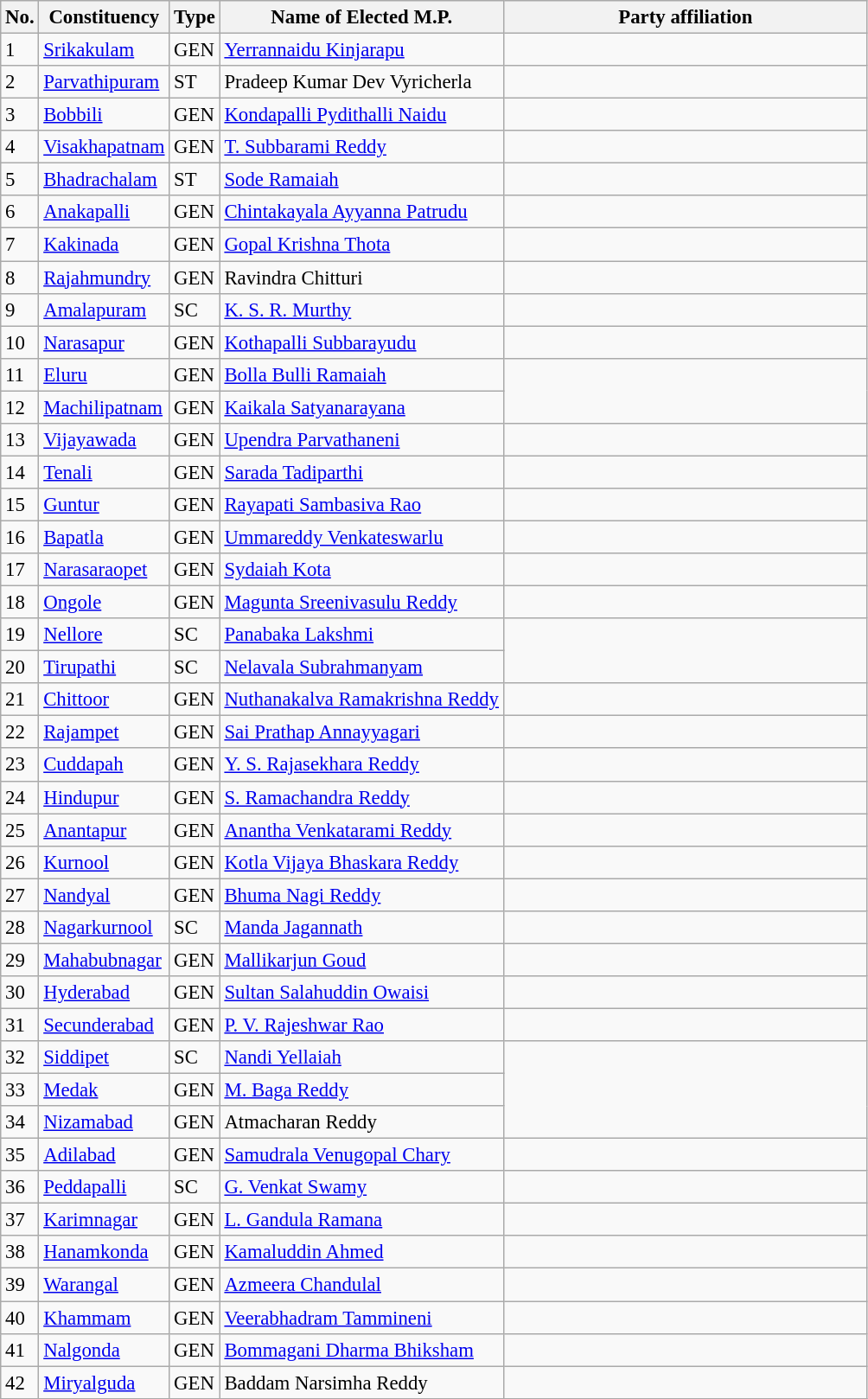<table class="wikitable sortable" style="font-size:95%;">
<tr>
<th>No.</th>
<th>Constituency</th>
<th>Type</th>
<th>Name of Elected M.P.</th>
<th colspan="2" style="width:18em">Party affiliation</th>
</tr>
<tr>
<td>1</td>
<td><a href='#'>Srikakulam</a></td>
<td>GEN</td>
<td><a href='#'>Yerrannaidu Kinjarapu</a></td>
<td></td>
</tr>
<tr>
<td>2</td>
<td><a href='#'>Parvathipuram</a></td>
<td>ST</td>
<td>Pradeep Kumar Dev Vyricherla</td>
<td></td>
</tr>
<tr>
<td>3</td>
<td><a href='#'>Bobbili</a></td>
<td>GEN</td>
<td><a href='#'>Kondapalli Pydithalli Naidu</a></td>
<td></td>
</tr>
<tr>
<td>4</td>
<td><a href='#'>Visakhapatnam</a></td>
<td>GEN</td>
<td><a href='#'>T. Subbarami Reddy</a></td>
<td></td>
</tr>
<tr>
<td>5</td>
<td><a href='#'>Bhadrachalam</a></td>
<td>ST</td>
<td><a href='#'>Sode Ramaiah</a></td>
<td></td>
</tr>
<tr>
<td>6</td>
<td><a href='#'>Anakapalli</a></td>
<td>GEN</td>
<td><a href='#'>Chintakayala Ayyanna Patrudu</a></td>
<td></td>
</tr>
<tr>
<td>7</td>
<td><a href='#'>Kakinada</a></td>
<td>GEN</td>
<td><a href='#'>Gopal Krishna Thota</a></td>
</tr>
<tr>
<td>8</td>
<td><a href='#'>Rajahmundry</a></td>
<td>GEN</td>
<td>Ravindra Chitturi</td>
<td></td>
</tr>
<tr>
<td>9</td>
<td><a href='#'>Amalapuram</a></td>
<td>SC</td>
<td><a href='#'>K. S. R. Murthy</a></td>
</tr>
<tr>
<td>10</td>
<td><a href='#'>Narasapur</a></td>
<td>GEN</td>
<td><a href='#'>Kothapalli Subbarayudu</a></td>
<td></td>
</tr>
<tr>
<td>11</td>
<td><a href='#'>Eluru</a></td>
<td>GEN</td>
<td><a href='#'>Bolla Bulli Ramaiah</a></td>
</tr>
<tr>
<td>12</td>
<td><a href='#'>Machilipatnam</a></td>
<td>GEN</td>
<td><a href='#'>Kaikala Satyanarayana</a></td>
</tr>
<tr>
<td>13</td>
<td><a href='#'>Vijayawada</a></td>
<td>GEN</td>
<td><a href='#'>Upendra Parvathaneni</a></td>
<td></td>
</tr>
<tr>
<td>14</td>
<td><a href='#'>Tenali</a></td>
<td>GEN</td>
<td><a href='#'>Sarada Tadiparthi</a></td>
<td></td>
</tr>
<tr>
<td>15</td>
<td><a href='#'>Guntur</a></td>
<td>GEN</td>
<td><a href='#'>Rayapati Sambasiva Rao</a></td>
<td></td>
</tr>
<tr>
<td>16</td>
<td><a href='#'>Bapatla</a></td>
<td>GEN</td>
<td><a href='#'>Ummareddy Venkateswarlu</a></td>
<td></td>
</tr>
<tr>
<td>17</td>
<td><a href='#'>Narasaraopet</a></td>
<td>GEN</td>
<td><a href='#'>Sydaiah Kota</a></td>
</tr>
<tr>
<td>18</td>
<td><a href='#'>Ongole</a></td>
<td>GEN</td>
<td><a href='#'>Magunta Sreenivasulu Reddy</a></td>
<td></td>
</tr>
<tr>
<td>19</td>
<td><a href='#'>Nellore</a></td>
<td>SC</td>
<td><a href='#'>Panabaka Lakshmi</a></td>
</tr>
<tr>
<td>20</td>
<td><a href='#'>Tirupathi</a></td>
<td>SC</td>
<td><a href='#'>Nelavala Subrahmanyam</a></td>
</tr>
<tr>
<td>21</td>
<td><a href='#'>Chittoor</a></td>
<td>GEN</td>
<td><a href='#'>Nuthanakalva Ramakrishna Reddy</a></td>
<td></td>
</tr>
<tr>
<td>22</td>
<td><a href='#'>Rajampet</a></td>
<td>GEN</td>
<td><a href='#'>Sai Prathap Annayyagari</a></td>
<td></td>
</tr>
<tr>
<td>23</td>
<td><a href='#'>Cuddapah</a></td>
<td>GEN</td>
<td><a href='#'>Y. S. Rajasekhara Reddy</a></td>
</tr>
<tr>
<td>24</td>
<td><a href='#'>Hindupur</a></td>
<td>GEN</td>
<td><a href='#'>S. Ramachandra Reddy</a></td>
<td></td>
</tr>
<tr>
<td>25</td>
<td><a href='#'>Anantapur</a></td>
<td>GEN</td>
<td><a href='#'>Anantha Venkatarami Reddy</a></td>
<td></td>
</tr>
<tr>
<td>26</td>
<td><a href='#'>Kurnool</a></td>
<td>GEN</td>
<td><a href='#'>Kotla Vijaya Bhaskara Reddy</a></td>
</tr>
<tr>
<td>27</td>
<td><a href='#'>Nandyal</a></td>
<td>GEN</td>
<td><a href='#'>Bhuma Nagi Reddy</a></td>
<td></td>
</tr>
<tr>
<td>28</td>
<td><a href='#'>Nagarkurnool</a></td>
<td>SC</td>
<td><a href='#'>Manda Jagannath</a></td>
</tr>
<tr>
<td>29</td>
<td><a href='#'>Mahabubnagar</a></td>
<td>GEN</td>
<td><a href='#'>Mallikarjun Goud</a></td>
<td></td>
</tr>
<tr>
<td>30</td>
<td><a href='#'>Hyderabad</a></td>
<td>GEN</td>
<td><a href='#'>Sultan Salahuddin Owaisi</a></td>
<td></td>
</tr>
<tr>
<td>31</td>
<td><a href='#'>Secunderabad</a></td>
<td>GEN</td>
<td><a href='#'>P. V. Rajeshwar Rao</a></td>
<td></td>
</tr>
<tr>
<td>32</td>
<td><a href='#'>Siddipet</a></td>
<td>SC</td>
<td><a href='#'>Nandi Yellaiah</a></td>
</tr>
<tr>
<td>33</td>
<td><a href='#'>Medak</a></td>
<td>GEN</td>
<td><a href='#'>M. Baga Reddy</a></td>
</tr>
<tr>
<td>34</td>
<td><a href='#'>Nizamabad</a></td>
<td>GEN</td>
<td>Atmacharan Reddy</td>
</tr>
<tr>
<td>35</td>
<td><a href='#'>Adilabad</a></td>
<td>GEN</td>
<td><a href='#'>Samudrala Venugopal Chary</a></td>
<td></td>
</tr>
<tr>
<td>36</td>
<td><a href='#'>Peddapalli</a></td>
<td>SC</td>
<td><a href='#'>G. Venkat Swamy</a></td>
<td></td>
</tr>
<tr>
<td>37</td>
<td><a href='#'>Karimnagar</a></td>
<td>GEN</td>
<td><a href='#'>L. Gandula Ramana</a></td>
<td></td>
</tr>
<tr>
<td>38</td>
<td><a href='#'>Hanamkonda</a></td>
<td>GEN</td>
<td><a href='#'>Kamaluddin Ahmed</a></td>
<td></td>
</tr>
<tr>
<td>39</td>
<td><a href='#'>Warangal</a></td>
<td>GEN</td>
<td><a href='#'>Azmeera Chandulal</a></td>
<td></td>
</tr>
<tr>
<td>40</td>
<td><a href='#'>Khammam</a></td>
<td>GEN</td>
<td><a href='#'>Veerabhadram Tammineni</a></td>
<td></td>
</tr>
<tr>
<td>41</td>
<td><a href='#'>Nalgonda</a></td>
<td>GEN</td>
<td><a href='#'>Bommagani Dharma Bhiksham</a></td>
<td></td>
</tr>
<tr>
<td>42</td>
<td><a href='#'>Miryalguda</a></td>
<td>GEN</td>
<td>Baddam Narsimha Reddy</td>
<td></td>
</tr>
<tr>
</tr>
</table>
